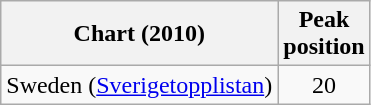<table class="wikitable plainrowheaders">
<tr>
<th>Chart (2010)</th>
<th>Peak<br>position</th>
</tr>
<tr>
<td>Sweden (<a href='#'>Sverigetopplistan</a>)</td>
<td style="text-align:center;">20</td>
</tr>
</table>
